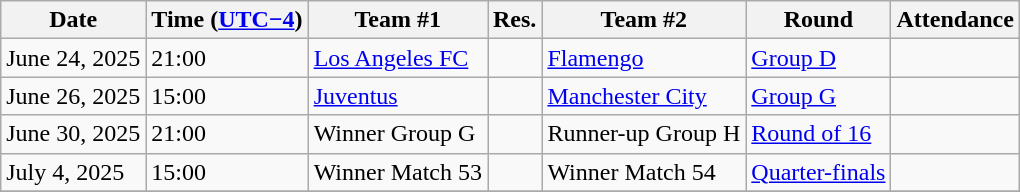<table class="wikitable">
<tr>
<th>Date</th>
<th>Time (<a href='#'>UTC−4</a>)</th>
<th>Team #1</th>
<th>Res.</th>
<th>Team #2</th>
<th>Round</th>
<th>Attendance</th>
</tr>
<tr>
<td>June 24, 2025</td>
<td>21:00</td>
<td><a href='#'>Los Angeles FC</a> </td>
<td></td>
<td> <a href='#'>Flamengo</a></td>
<td><a href='#'>Group D</a></td>
<td></td>
</tr>
<tr>
<td>June 26, 2025</td>
<td>15:00</td>
<td><a href='#'>Juventus</a> </td>
<td></td>
<td> <a href='#'>Manchester City</a></td>
<td><a href='#'>Group G</a></td>
<td></td>
</tr>
<tr>
<td>June 30, 2025</td>
<td>21:00</td>
<td>Winner Group G</td>
<td></td>
<td>Runner-up Group H</td>
<td><a href='#'>Round of 16</a></td>
<td></td>
</tr>
<tr>
<td>July 4, 2025</td>
<td>15:00</td>
<td>Winner Match 53</td>
<td></td>
<td>Winner Match 54</td>
<td><a href='#'>Quarter-finals</a></td>
<td></td>
</tr>
<tr>
</tr>
</table>
